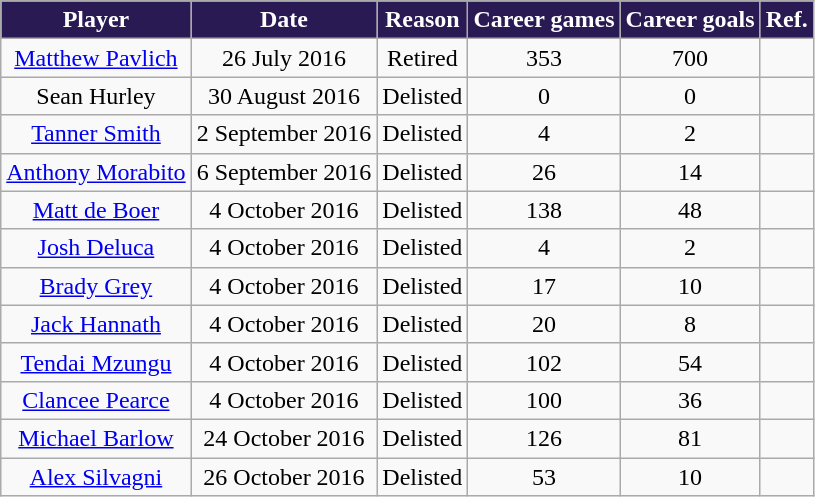<table class="wikitable" style="text-align:center;">
<tr>
<td style="background:#2A1A54; color: white;"><strong>Player</strong></td>
<td style="background:#2A1A54; color: white;"><strong>Date</strong></td>
<td style="background:#2A1A54; color: white;"><strong>Reason</strong></td>
<td style="background:#2A1A54; color: white;"><strong>Career games</strong></td>
<td style="background:#2A1A54; color: white;"><strong>Career goals</strong></td>
<td style="background:#2A1A54; color: white;"><strong>Ref.</strong></td>
</tr>
<tr>
<td><a href='#'>Matthew Pavlich</a></td>
<td>26 July 2016</td>
<td>Retired</td>
<td>353</td>
<td>700</td>
<td></td>
</tr>
<tr>
<td>Sean Hurley</td>
<td>30 August 2016</td>
<td>Delisted</td>
<td>0</td>
<td>0</td>
<td></td>
</tr>
<tr>
<td><a href='#'>Tanner Smith</a></td>
<td>2 September 2016</td>
<td>Delisted</td>
<td>4</td>
<td>2</td>
<td></td>
</tr>
<tr>
<td><a href='#'>Anthony Morabito</a></td>
<td>6 September 2016</td>
<td>Delisted</td>
<td>26</td>
<td>14</td>
<td></td>
</tr>
<tr>
<td><a href='#'>Matt de Boer</a></td>
<td>4 October 2016</td>
<td>Delisted</td>
<td>138</td>
<td>48</td>
<td></td>
</tr>
<tr>
<td><a href='#'>Josh Deluca</a></td>
<td>4 October 2016</td>
<td>Delisted</td>
<td>4</td>
<td>2</td>
<td></td>
</tr>
<tr>
<td><a href='#'>Brady Grey</a></td>
<td>4 October 2016</td>
<td>Delisted</td>
<td>17</td>
<td>10</td>
<td></td>
</tr>
<tr>
<td><a href='#'>Jack Hannath</a></td>
<td>4 October 2016</td>
<td>Delisted</td>
<td>20</td>
<td>8</td>
<td></td>
</tr>
<tr>
<td><a href='#'>Tendai Mzungu</a></td>
<td>4 October 2016</td>
<td>Delisted</td>
<td>102</td>
<td>54</td>
<td></td>
</tr>
<tr>
<td><a href='#'>Clancee Pearce</a></td>
<td>4 October 2016</td>
<td>Delisted</td>
<td>100</td>
<td>36</td>
<td></td>
</tr>
<tr>
<td><a href='#'>Michael Barlow</a></td>
<td>24 October 2016</td>
<td>Delisted</td>
<td>126</td>
<td>81</td>
<td></td>
</tr>
<tr>
<td><a href='#'>Alex Silvagni</a></td>
<td>26 October 2016</td>
<td>Delisted</td>
<td>53</td>
<td>10</td>
<td></td>
</tr>
</table>
